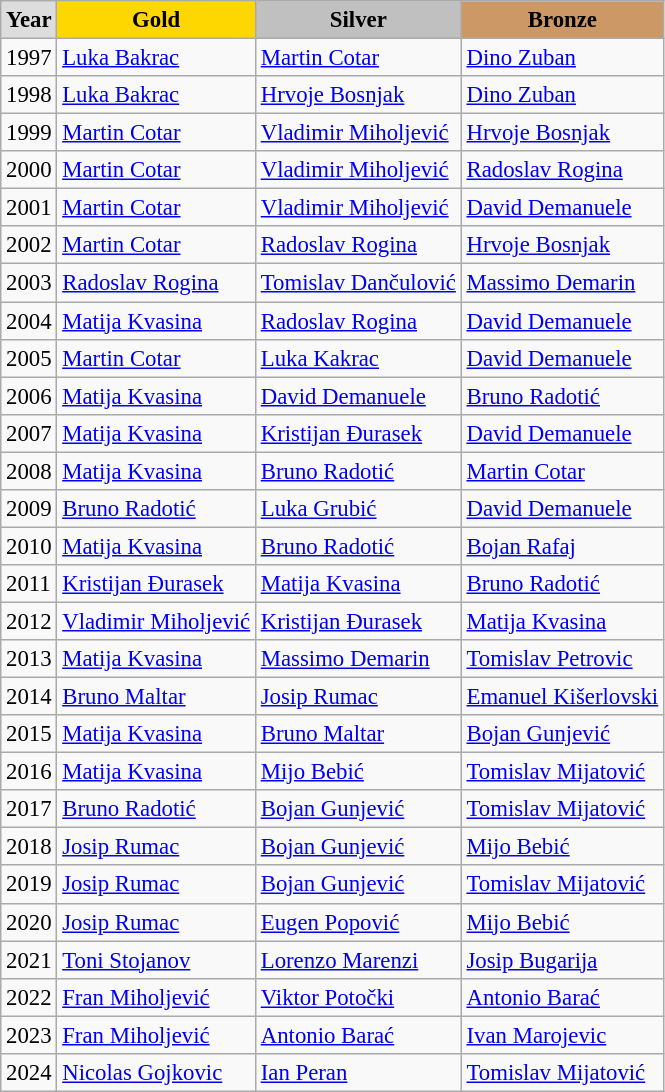<table class="wikitable sortable" style="font-size:95%">
<tr style="text-align:center; background:#e4e4e4; font-weight:bold;">
<td style="background:#ddd; ">Year</td>
<td style="background:gold; ">Gold</td>
<td style="background:silver; ">Silver</td>
<td style="background:#c96; ">Bronze</td>
</tr>
<tr>
<td>1997</td>
<td><a href='#'>Luka Bakrac</a></td>
<td><a href='#'>Martin Cotar</a></td>
<td><a href='#'>Dino Zuban</a></td>
</tr>
<tr>
<td>1998</td>
<td><a href='#'>Luka Bakrac</a></td>
<td><a href='#'>Hrvoje Bosnjak</a></td>
<td><a href='#'>Dino Zuban</a></td>
</tr>
<tr>
<td>1999</td>
<td><a href='#'>Martin Cotar</a></td>
<td><a href='#'>Vladimir Miholjević</a></td>
<td><a href='#'>Hrvoje Bosnjak</a></td>
</tr>
<tr>
<td>2000</td>
<td><a href='#'>Martin Cotar</a></td>
<td><a href='#'>Vladimir Miholjević</a></td>
<td><a href='#'>Radoslav Rogina</a></td>
</tr>
<tr>
<td>2001</td>
<td><a href='#'>Martin Cotar</a></td>
<td><a href='#'>Vladimir Miholjević</a></td>
<td><a href='#'>David Demanuele</a></td>
</tr>
<tr>
<td>2002</td>
<td><a href='#'>Martin Cotar</a></td>
<td><a href='#'>Radoslav Rogina</a></td>
<td><a href='#'>Hrvoje Bosnjak</a></td>
</tr>
<tr>
<td>2003</td>
<td><a href='#'>Radoslav Rogina</a></td>
<td><a href='#'>Tomislav Dančulović</a></td>
<td><a href='#'>Massimo Demarin</a></td>
</tr>
<tr>
<td>2004</td>
<td><a href='#'>Matija Kvasina</a></td>
<td><a href='#'>Radoslav Rogina</a></td>
<td><a href='#'>David Demanuele</a></td>
</tr>
<tr>
<td>2005</td>
<td><a href='#'>Martin Cotar</a></td>
<td><a href='#'>Luka Kakrac</a></td>
<td><a href='#'>David Demanuele</a></td>
</tr>
<tr>
<td>2006</td>
<td><a href='#'>Matija Kvasina</a></td>
<td><a href='#'>David Demanuele</a></td>
<td><a href='#'>Bruno Radotić</a></td>
</tr>
<tr>
<td>2007</td>
<td><a href='#'>Matija Kvasina</a></td>
<td><a href='#'>Kristijan Đurasek</a></td>
<td><a href='#'>David Demanuele</a></td>
</tr>
<tr>
<td>2008</td>
<td><a href='#'>Matija Kvasina</a></td>
<td><a href='#'>Bruno Radotić</a></td>
<td><a href='#'>Martin Cotar</a></td>
</tr>
<tr>
<td>2009</td>
<td><a href='#'>Bruno Radotić</a></td>
<td><a href='#'>Luka Grubić</a></td>
<td><a href='#'>David Demanuele</a></td>
</tr>
<tr>
<td>2010</td>
<td><a href='#'>Matija Kvasina</a></td>
<td><a href='#'>Bruno Radotić</a></td>
<td><a href='#'>Bojan Rafaj</a></td>
</tr>
<tr>
<td>2011</td>
<td><a href='#'>Kristijan Đurasek</a></td>
<td><a href='#'>Matija Kvasina</a></td>
<td><a href='#'>Bruno Radotić</a></td>
</tr>
<tr>
<td>2012</td>
<td><a href='#'>Vladimir Miholjević</a></td>
<td><a href='#'>Kristijan Đurasek</a></td>
<td><a href='#'>Matija Kvasina</a></td>
</tr>
<tr>
<td>2013</td>
<td><a href='#'>Matija Kvasina</a></td>
<td><a href='#'>Massimo Demarin</a></td>
<td><a href='#'>Tomislav Petrovic</a></td>
</tr>
<tr>
<td>2014</td>
<td><a href='#'>Bruno Maltar</a></td>
<td><a href='#'>Josip Rumac</a></td>
<td><a href='#'>Emanuel Kišerlovski</a></td>
</tr>
<tr>
<td>2015</td>
<td><a href='#'>Matija Kvasina</a></td>
<td><a href='#'>Bruno Maltar</a></td>
<td><a href='#'>Bojan Gunjević</a></td>
</tr>
<tr>
<td>2016</td>
<td><a href='#'>Matija Kvasina</a></td>
<td><a href='#'>Mijo Bebić</a></td>
<td><a href='#'>Tomislav Mijatović</a></td>
</tr>
<tr>
<td>2017</td>
<td><a href='#'>Bruno Radotić</a></td>
<td><a href='#'>Bojan Gunjević</a></td>
<td><a href='#'>Tomislav Mijatović</a></td>
</tr>
<tr>
<td>2018</td>
<td><a href='#'>Josip Rumac</a></td>
<td><a href='#'>Bojan Gunjević</a></td>
<td><a href='#'>Mijo Bebić</a></td>
</tr>
<tr>
<td>2019</td>
<td><a href='#'>Josip Rumac</a></td>
<td><a href='#'>Bojan Gunjević</a></td>
<td><a href='#'>Tomislav Mijatović</a></td>
</tr>
<tr>
<td>2020</td>
<td><a href='#'>Josip Rumac</a></td>
<td><a href='#'>Eugen Popović</a></td>
<td><a href='#'>Mijo Bebić</a></td>
</tr>
<tr>
<td>2021</td>
<td><a href='#'>Toni Stojanov</a></td>
<td><a href='#'>Lorenzo Marenzi</a></td>
<td><a href='#'>Josip Bugarija</a></td>
</tr>
<tr>
<td>2022</td>
<td><a href='#'>Fran Miholjević</a></td>
<td><a href='#'>Viktor Potočki</a></td>
<td><a href='#'>Antonio Barać</a></td>
</tr>
<tr>
<td>2023</td>
<td><a href='#'>Fran Miholjević</a></td>
<td><a href='#'>Antonio Barać</a></td>
<td><a href='#'>Ivan Marojevic</a></td>
</tr>
<tr>
<td>2024</td>
<td><a href='#'>Nicolas Gojkovic</a></td>
<td><a href='#'>Ian Peran</a></td>
<td><a href='#'>Tomislav Mijatović</a></td>
</tr>
</table>
